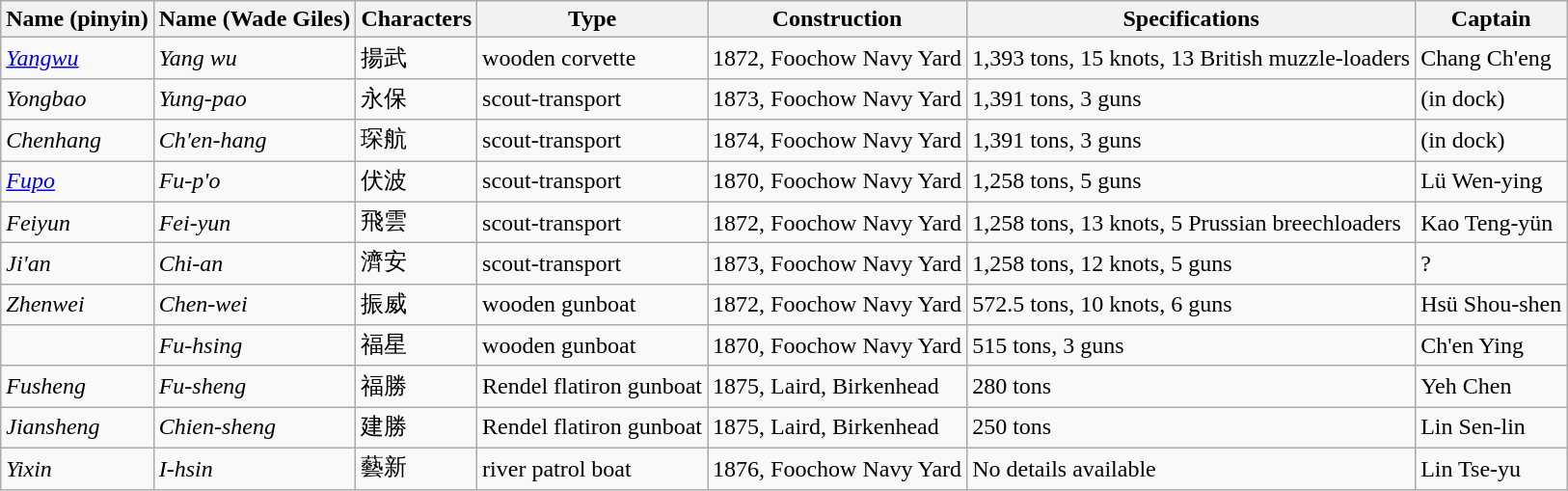<table class="wikitable">
<tr>
<th>Name (pinyin)</th>
<th>Name (Wade Giles)</th>
<th>Characters</th>
<th>Type</th>
<th>Construction</th>
<th>Specifications</th>
<th>Captain</th>
</tr>
<tr>
<td><a href='#'><em>Yangwu</em></a></td>
<td><em>Yang wu</em></td>
<td>揚武</td>
<td>wooden corvette</td>
<td>1872, Foochow Navy Yard</td>
<td>1,393 tons, 15 knots, 13 British muzzle-loaders</td>
<td>Chang Ch'eng</td>
</tr>
<tr>
<td><em>Yongbao</em></td>
<td><em>Yung-pao</em></td>
<td>永保</td>
<td>scout-transport</td>
<td>1873, Foochow Navy Yard</td>
<td>1,391 tons, 3 guns</td>
<td>(in dock)</td>
</tr>
<tr>
<td><em>Chenhang</em></td>
<td><em>Ch'en-hang</em></td>
<td>琛航</td>
<td>scout-transport</td>
<td>1874, Foochow Navy Yard</td>
<td>1,391 tons, 3 guns</td>
<td>(in dock)</td>
</tr>
<tr>
<td><a href='#'><em>Fupo</em></a></td>
<td><em>Fu-p'o</em></td>
<td>伏波</td>
<td>scout-transport</td>
<td>1870, Foochow Navy Yard</td>
<td>1,258 tons, 5 guns</td>
<td>Lü Wen-ying</td>
</tr>
<tr>
<td><em>Feiyun</em></td>
<td><em>Fei-yun</em></td>
<td>飛雲</td>
<td>scout-transport</td>
<td>1872, Foochow Navy Yard</td>
<td>1,258 tons, 13 knots, 5 Prussian breechloaders</td>
<td>Kao Teng-yün</td>
</tr>
<tr>
<td><em>Ji'an</em></td>
<td><em>Chi-an</em></td>
<td>濟安</td>
<td>scout-transport</td>
<td>1873, Foochow Navy Yard</td>
<td>1,258 tons, 12 knots, 5 guns</td>
<td>?</td>
</tr>
<tr>
<td><em>Zhenwei</em></td>
<td><em>Chen-wei</em></td>
<td>振威</td>
<td>wooden gunboat</td>
<td>1872, Foochow Navy Yard</td>
<td>572.5 tons, 10 knots, 6 guns</td>
<td>Hsü Shou-shen</td>
</tr>
<tr>
<td></td>
<td><em>Fu-hsing</em></td>
<td>福星</td>
<td>wooden gunboat</td>
<td>1870, Foochow Navy Yard</td>
<td>515 tons, 3 guns</td>
<td>Ch'en Ying</td>
</tr>
<tr>
<td><em>Fusheng</em></td>
<td><em>Fu-sheng</em></td>
<td>福勝</td>
<td>Rendel flatiron gunboat</td>
<td>1875, Laird, Birkenhead</td>
<td>280 tons</td>
<td>Yeh Chen</td>
</tr>
<tr>
<td><em>Jiansheng</em></td>
<td><em>Chien-sheng</em></td>
<td>建勝</td>
<td>Rendel flatiron gunboat</td>
<td>1875, Laird, Birkenhead</td>
<td>250 tons</td>
<td>Lin Sen-lin</td>
</tr>
<tr>
<td><em>Yixin</em></td>
<td><em>I-hsin</em></td>
<td>藝新</td>
<td>river patrol boat</td>
<td>1876, Foochow Navy Yard</td>
<td>No details available</td>
<td>Lin Tse-yu</td>
</tr>
</table>
